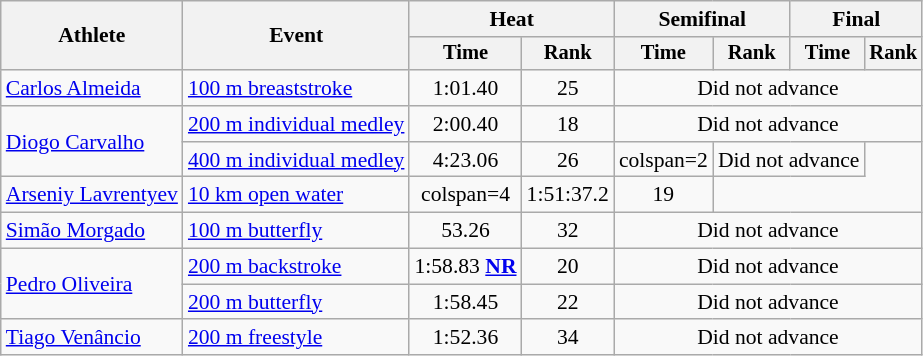<table class=wikitable style="font-size:90%">
<tr>
<th rowspan="2">Athlete</th>
<th rowspan="2">Event</th>
<th colspan="2">Heat</th>
<th colspan="2">Semifinal</th>
<th colspan="2">Final</th>
</tr>
<tr style="font-size:95%">
<th>Time</th>
<th>Rank</th>
<th>Time</th>
<th>Rank</th>
<th>Time</th>
<th>Rank</th>
</tr>
<tr align=center>
<td align=left><a href='#'>Carlos Almeida</a></td>
<td align=left><a href='#'>100 m breaststroke</a></td>
<td>1:01.40</td>
<td>25</td>
<td colspan=4>Did not advance</td>
</tr>
<tr align=center>
<td align=left rowspan=2><a href='#'>Diogo Carvalho</a></td>
<td align=left><a href='#'>200 m individual medley</a></td>
<td>2:00.40</td>
<td>18</td>
<td colspan=4>Did not advance</td>
</tr>
<tr align=center>
<td align=left><a href='#'>400 m individual medley</a></td>
<td>4:23.06</td>
<td>26</td>
<td>colspan=2 </td>
<td colspan=2>Did not advance</td>
</tr>
<tr align=center>
<td align=left><a href='#'>Arseniy Lavrentyev</a></td>
<td align=left><a href='#'>10 km open water</a></td>
<td>colspan=4 </td>
<td>1:51:37.2</td>
<td>19</td>
</tr>
<tr align=center>
<td align=left><a href='#'>Simão Morgado</a></td>
<td align=left><a href='#'>100 m butterfly</a></td>
<td>53.26</td>
<td>32</td>
<td colspan=4>Did not advance</td>
</tr>
<tr align=center>
<td align=left rowspan=2><a href='#'>Pedro Oliveira</a></td>
<td align=left><a href='#'>200 m backstroke</a></td>
<td>1:58.83 <strong><a href='#'>NR</a></strong></td>
<td>20</td>
<td colspan=4>Did not advance</td>
</tr>
<tr align=center>
<td align=left><a href='#'>200 m butterfly</a></td>
<td>1:58.45</td>
<td>22</td>
<td colspan=4>Did not advance</td>
</tr>
<tr align=center>
<td align=left><a href='#'>Tiago Venâncio</a></td>
<td align=left><a href='#'>200 m freestyle</a></td>
<td>1:52.36</td>
<td>34</td>
<td colspan=4>Did not advance</td>
</tr>
</table>
